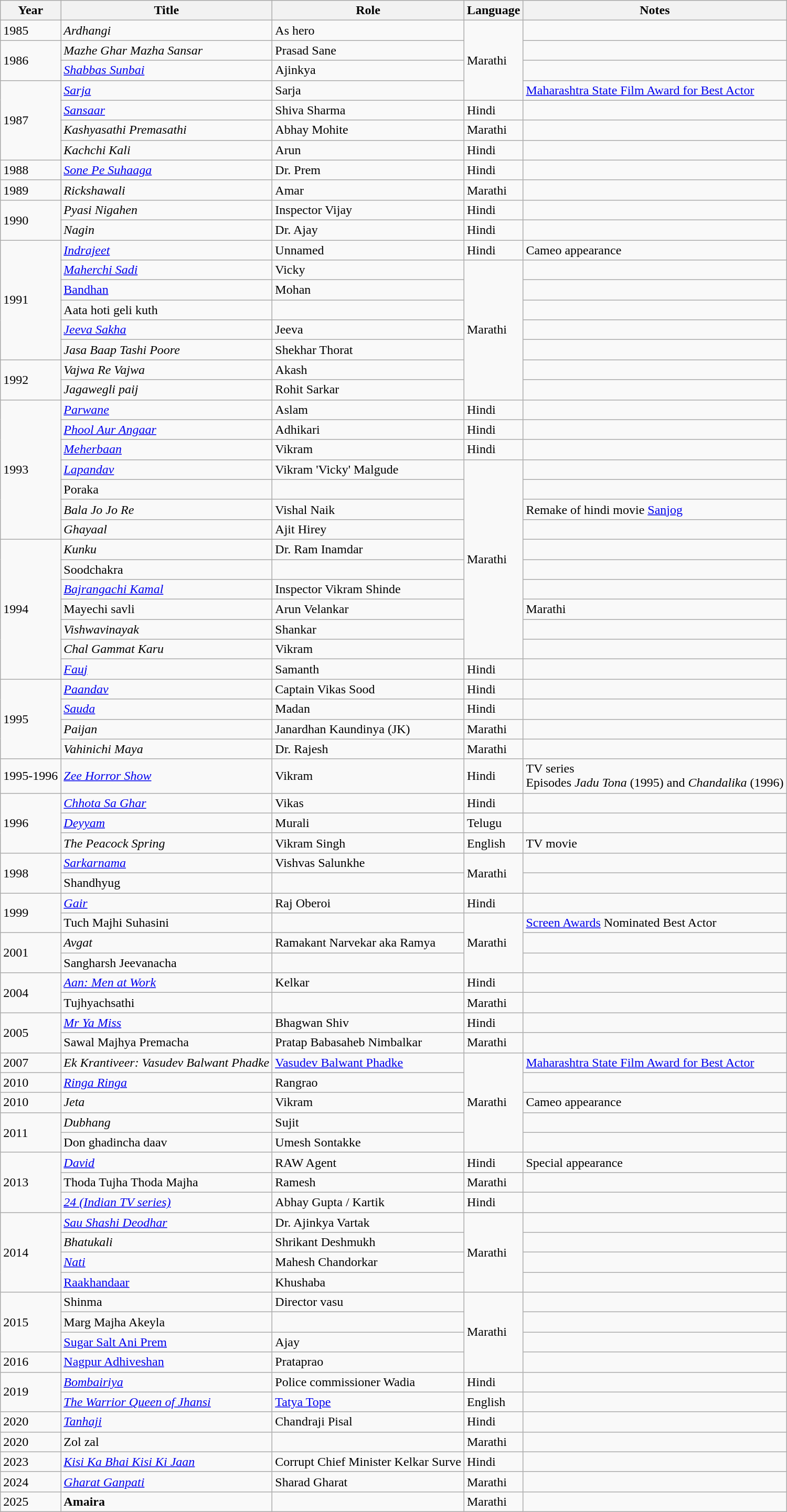<table class="wikitable sortable">
<tr>
<th>Year</th>
<th>Title</th>
<th>Role</th>
<th>Language</th>
<th>Notes</th>
</tr>
<tr>
<td>1985</td>
<td><em>Ardhangi</em></td>
<td>As hero</td>
<td Rowspan="4">Marathi</td>
<td></td>
</tr>
<tr>
<td rowspan="2">1986</td>
<td><em>Mazhe Ghar Mazha Sansar</em></td>
<td>Prasad Sane</td>
<td></td>
</tr>
<tr>
<td><em><a href='#'>Shabbas Sunbai</a></em></td>
<td>Ajinkya</td>
<td></td>
</tr>
<tr>
<td rowspan="4">1987</td>
<td><em><a href='#'>Sarja</a></em></td>
<td>Sarja</td>
<td><a href='#'>Maharashtra State Film Award for Best Actor</a></td>
</tr>
<tr>
<td><em><a href='#'>Sansaar</a></em></td>
<td>Shiva Sharma</td>
<td>Hindi</td>
<td></td>
</tr>
<tr>
<td><em>Kashyasathi Premasathi</em></td>
<td>Abhay Mohite</td>
<td>Marathi</td>
<td></td>
</tr>
<tr>
<td><em>Kachchi Kali</em></td>
<td>Arun</td>
<td>Hindi</td>
<td></td>
</tr>
<tr>
<td>1988</td>
<td><em><a href='#'>Sone Pe Suhaaga</a></em></td>
<td>Dr. Prem</td>
<td>Hindi</td>
<td></td>
</tr>
<tr>
<td>1989</td>
<td><em>Rickshawali</em></td>
<td>Amar</td>
<td>Marathi</td>
<td></td>
</tr>
<tr>
<td Rowspan="2">1990</td>
<td><em>Pyasi Nigahen</em></td>
<td>Inspector Vijay</td>
<td>Hindi</td>
<td></td>
</tr>
<tr>
<td><em>Nagin</em></td>
<td>Dr. Ajay</td>
<td>Hindi</td>
<td></td>
</tr>
<tr>
<td rowspan="6">1991</td>
<td><em><a href='#'>Indrajeet</a></em></td>
<td>Unnamed</td>
<td>Hindi</td>
<td>Cameo appearance</td>
</tr>
<tr>
<td><em><a href='#'>Maherchi Sadi</a></em></td>
<td>Vicky</td>
<td rowspan="7">Marathi</td>
<td></td>
</tr>
<tr>
<td><a href='#'>Bandhan</a></td>
<td>Mohan</td>
<td></td>
</tr>
<tr>
<td>Aata hoti geli kuth</td>
<td></td>
<td></td>
</tr>
<tr>
<td><em><a href='#'>Jeeva Sakha</a></em></td>
<td>Jeeva</td>
<td></td>
</tr>
<tr>
<td><em>Jasa Baap Tashi Poore</em></td>
<td>Shekhar Thorat</td>
<td></td>
</tr>
<tr>
<td Rowspan="2">1992</td>
<td><em>Vajwa Re Vajwa</em></td>
<td>Akash</td>
<td></td>
</tr>
<tr>
<td><em>Jagawegli paij</em></td>
<td>Rohit Sarkar</td>
<td></td>
</tr>
<tr>
<td rowspan="7">1993</td>
<td><em><a href='#'>Parwane</a></em></td>
<td>Aslam</td>
<td>Hindi</td>
<td></td>
</tr>
<tr>
<td><em><a href='#'>Phool Aur Angaar</a></em></td>
<td>Adhikari</td>
<td>Hindi</td>
<td></td>
</tr>
<tr>
<td><em><a href='#'>Meherbaan</a></em></td>
<td>Vikram</td>
<td>Hindi</td>
<td></td>
</tr>
<tr>
<td><em><a href='#'>Lapandav</a></em></td>
<td>Vikram 'Vicky' Malgude</td>
<td rowspan="10">Marathi</td>
<td></td>
</tr>
<tr>
<td>Poraka</td>
<td></td>
<td></td>
</tr>
<tr>
<td><em>Bala Jo Jo Re</em></td>
<td>Vishal Naik</td>
<td>Remake of hindi movie <a href='#'>Sanjog</a></td>
</tr>
<tr>
<td><em>Ghayaal</em></td>
<td>Ajit Hirey</td>
<td></td>
</tr>
<tr>
<td rowspan="7">1994</td>
<td><em>Kunku</em></td>
<td>Dr. Ram Inamdar</td>
<td></td>
</tr>
<tr>
<td>Soodchakra</td>
<td></td>
<td></td>
</tr>
<tr>
<td><em><a href='#'>Bajrangachi Kamal</a></em></td>
<td>Inspector Vikram Shinde</td>
<td></td>
</tr>
<tr>
<td>Mayechi savli</td>
<td>Arun Velankar</td>
<td>Marathi</td>
</tr>
<tr>
<td><em>Vishwavinayak</em></td>
<td>Shankar</td>
<td></td>
</tr>
<tr>
<td><em>Chal Gammat Karu</em></td>
<td>Vikram</td>
<td></td>
</tr>
<tr>
<td><em><a href='#'>Fauj</a></em></td>
<td>Samanth</td>
<td>Hindi</td>
<td></td>
</tr>
<tr>
<td rowspan="4">1995</td>
<td><em><a href='#'>Paandav</a></em></td>
<td>Captain Vikas Sood</td>
<td>Hindi</td>
<td></td>
</tr>
<tr>
<td><em><a href='#'>Sauda</a></em></td>
<td>Madan</td>
<td>Hindi</td>
<td></td>
</tr>
<tr>
<td><em>Paijan</em></td>
<td>Janardhan Kaundinya (JK)</td>
<td>Marathi</td>
<td></td>
</tr>
<tr>
<td><em>Vahinichi Maya</em></td>
<td>Dr. Rajesh</td>
<td>Marathi</td>
<td></td>
</tr>
<tr>
<td>1995-1996</td>
<td><em><a href='#'>Zee Horror Show</a></em></td>
<td>Vikram</td>
<td>Hindi</td>
<td>TV series <br>Episodes <em>Jadu Tona</em> (1995) and <em>Chandalika</em> (1996)</td>
</tr>
<tr>
<td rowspan="3">1996</td>
<td><em><a href='#'>Chhota Sa Ghar</a></em></td>
<td>Vikas</td>
<td>Hindi</td>
<td></td>
</tr>
<tr>
<td><em><a href='#'>Deyyam</a></em></td>
<td>Murali</td>
<td>Telugu</td>
<td></td>
</tr>
<tr>
<td><em>The Peacock Spring</em></td>
<td>Vikram Singh</td>
<td>English</td>
<td>TV movie</td>
</tr>
<tr>
<td Rowspan ="2">1998</td>
<td><em><a href='#'>Sarkarnama</a></em></td>
<td>Vishvas Salunkhe</td>
<td rowspan="2">Marathi</td>
<td></td>
</tr>
<tr>
<td>Shandhyug</td>
<td></td>
<td></td>
</tr>
<tr>
<td Rowspan ="2">1999</td>
<td><em><a href='#'>Gair</a></em></td>
<td>Raj Oberoi</td>
<td>Hindi</td>
<td></td>
</tr>
<tr>
<td>Tuch Majhi Suhasini</td>
<td></td>
<td Rowspan="3">Marathi</td>
<td><a href='#'>Screen Awards</a> Nominated Best Actor</td>
</tr>
<tr>
<td Rowspan="2">2001</td>
<td><em>Avgat</em></td>
<td>Ramakant Narvekar aka Ramya</td>
<td></td>
</tr>
<tr>
<td>Sangharsh Jeevanacha</td>
<td></td>
<td></td>
</tr>
<tr>
<td Rowspan="2">2004</td>
<td><em><a href='#'>Aan: Men at Work</a></em></td>
<td>Kelkar</td>
<td>Hindi</td>
<td></td>
</tr>
<tr>
<td>Tujhyachsathi</td>
<td></td>
<td>Marathi</td>
<td></td>
</tr>
<tr>
<td Rowspan="2">2005</td>
<td><em><a href='#'>Mr Ya Miss</a></em></td>
<td>Bhagwan Shiv</td>
<td>Hindi</td>
<td></td>
</tr>
<tr>
<td>Sawal Majhya Premacha</td>
<td>Pratap Babasaheb Nimbalkar</td>
<td>Marathi</td>
<td></td>
</tr>
<tr>
<td>2007</td>
<td><em>Ek Krantiveer: Vasudev Balwant Phadke</em></td>
<td><a href='#'>Vasudev Balwant Phadke</a></td>
<td rowspan="5">Marathi</td>
<td><a href='#'>Maharashtra State Film Award for Best Actor</a></td>
</tr>
<tr>
<td>2010</td>
<td><em><a href='#'>Ringa Ringa</a></em></td>
<td>Rangrao</td>
<td></td>
</tr>
<tr>
<td>2010</td>
<td><em>Jeta</em></td>
<td>Vikram</td>
<td>Cameo appearance</td>
</tr>
<tr>
<td Rowspan="2">2011</td>
<td><em>Dubhang</em></td>
<td>Sujit</td>
<td></td>
</tr>
<tr>
<td>Don ghadincha daav</td>
<td>Umesh Sontakke</td>
<td></td>
</tr>
<tr>
<td rowspan="3">2013</td>
<td><em><a href='#'>David</a></em></td>
<td>RAW Agent</td>
<td>Hindi</td>
<td>Special appearance</td>
</tr>
<tr>
<td>Thoda Tujha Thoda Majha</td>
<td>Ramesh</td>
<td>Marathi</td>
<td></td>
</tr>
<tr>
<td><em><a href='#'>24 (Indian TV series)</a></em></td>
<td>Abhay Gupta / Kartik</td>
<td>Hindi</td>
<td></td>
</tr>
<tr>
<td rowspan="4">2014</td>
<td><em><a href='#'>Sau Shashi Deodhar</a></em></td>
<td>Dr. Ajinkya Vartak</td>
<td Rowspan="4">Marathi</td>
<td></td>
</tr>
<tr>
<td><em>Bhatukali</em></td>
<td>Shrikant Deshmukh</td>
<td></td>
</tr>
<tr>
<td><em><a href='#'>Nati</a></em></td>
<td>Mahesh Chandorkar</td>
<td></td>
</tr>
<tr>
<td><a href='#'>Raakhandaar</a></td>
<td>Khushaba</td>
<td></td>
</tr>
<tr>
<td Rowspan="3">2015</td>
<td>Shinma</td>
<td>Director vasu</td>
<td Rowspan="4">Marathi</td>
<td></td>
</tr>
<tr>
<td>Marg Majha Akeyla</td>
<td></td>
<td></td>
</tr>
<tr>
<td><a href='#'>Sugar Salt Ani Prem</a></td>
<td>Ajay</td>
<td></td>
</tr>
<tr>
<td>2016</td>
<td><a href='#'>Nagpur Adhiveshan</a></td>
<td>Prataprao</td>
<td></td>
</tr>
<tr>
<td rowspan="2">2019</td>
<td><em><a href='#'>Bombairiya</a></em></td>
<td>Police commissioner Wadia</td>
<td>Hindi</td>
<td></td>
</tr>
<tr>
<td><em><a href='#'>The Warrior Queen of Jhansi</a></em></td>
<td><a href='#'>Tatya Tope</a></td>
<td>English</td>
<td></td>
</tr>
<tr>
<td>2020</td>
<td><em><a href='#'>Tanhaji</a></em></td>
<td>Chandraji Pisal</td>
<td>Hindi</td>
<td></td>
</tr>
<tr>
<td>2020</td>
<td>Zol zal</td>
<td></td>
<td>Marathi</td>
<td></td>
</tr>
<tr>
<td>2023</td>
<td><em><a href='#'>Kisi Ka Bhai Kisi Ki Jaan</a></em></td>
<td>Corrupt Chief Minister Kelkar Surve</td>
<td>Hindi</td>
<td></td>
</tr>
<tr>
<td>2024</td>
<td><em><a href='#'>Gharat Ganpati</a></em></td>
<td>Sharad Gharat</td>
<td>Marathi</td>
<td></td>
</tr>
<tr>
<td>2025</td>
<td><strong>Amaira</strong></td>
<td></td>
<td>Marathi</td>
<td></td>
</tr>
</table>
